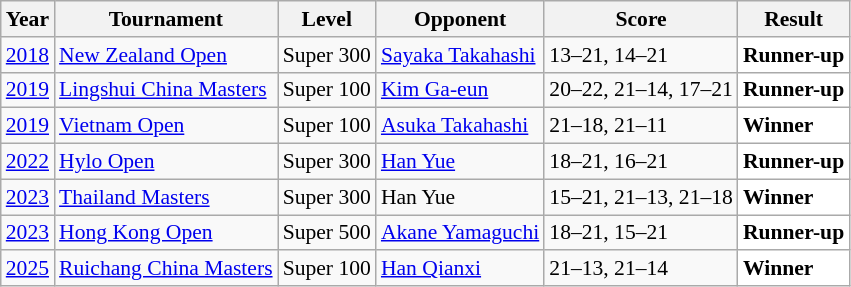<table class="sortable wikitable" style="font-size: 90%;">
<tr>
<th>Year</th>
<th>Tournament</th>
<th>Level</th>
<th>Opponent</th>
<th>Score</th>
<th>Result</th>
</tr>
<tr>
<td align="center"><a href='#'>2018</a></td>
<td align="left"><a href='#'>New Zealand Open</a></td>
<td align="left">Super 300</td>
<td align="left"> <a href='#'>Sayaka Takahashi</a></td>
<td align="left">13–21, 14–21</td>
<td style="text-align:left; background:white"> <strong>Runner-up</strong></td>
</tr>
<tr>
<td align="center"><a href='#'>2019</a></td>
<td align="left"><a href='#'>Lingshui China Masters</a></td>
<td align="left">Super 100</td>
<td align="left"> <a href='#'>Kim Ga-eun</a></td>
<td align="left">20–22, 21–14, 17–21</td>
<td style="text-align:left; background:white"> <strong>Runner-up</strong></td>
</tr>
<tr>
<td align="center"><a href='#'>2019</a></td>
<td align="left"><a href='#'>Vietnam Open</a></td>
<td align="left">Super 100</td>
<td align="left"> <a href='#'>Asuka Takahashi</a></td>
<td align="left">21–18, 21–11</td>
<td style="text-align:left; background:white"> <strong>Winner</strong></td>
</tr>
<tr>
<td align="center"><a href='#'>2022</a></td>
<td align="left"><a href='#'>Hylo Open</a></td>
<td align="left">Super 300</td>
<td align="left"> <a href='#'>Han Yue</a></td>
<td align="left">18–21, 16–21</td>
<td style="text-align:left; background:white"> <strong>Runner-up</strong></td>
</tr>
<tr>
<td align="center"><a href='#'>2023</a></td>
<td align="left"><a href='#'>Thailand Masters</a></td>
<td align="left">Super 300</td>
<td align="left"> Han Yue</td>
<td align="left">15–21, 21–13, 21–18</td>
<td style="text-align:left; background:white"> <strong>Winner</strong></td>
</tr>
<tr>
<td align="center"><a href='#'>2023</a></td>
<td align="left"><a href='#'>Hong Kong Open</a></td>
<td align="left">Super 500</td>
<td align="left"> <a href='#'>Akane Yamaguchi</a></td>
<td align="left">18–21, 15–21</td>
<td style="text-align:left; background:white"> <strong>Runner-up</strong></td>
</tr>
<tr>
<td align="center"><a href='#'>2025</a></td>
<td align="left"><a href='#'>Ruichang China Masters</a></td>
<td align="left">Super 100</td>
<td align="left"> <a href='#'>Han Qianxi</a></td>
<td align="left">21–13, 21–14</td>
<td style="text-align:left; background: white"> <strong>Winner</strong></td>
</tr>
</table>
